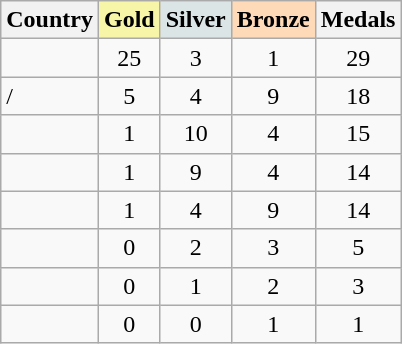<table class="wikitable sortable">
<tr>
<th>Country</th>
<th style="background-color: #F7F6A8;">Gold</th>
<th style="background-color: #DCE5E5;">Silver</th>
<th style="background-color: #FFDAB9;">Bronze</th>
<th>Medals</th>
</tr>
<tr align=center>
<td align=left></td>
<td>25</td>
<td>3</td>
<td>1</td>
<td>29</td>
</tr>
<tr align=center>
<td align=left> / </td>
<td>5</td>
<td>4</td>
<td>9</td>
<td>18</td>
</tr>
<tr align=center>
<td align=left></td>
<td>1</td>
<td>10</td>
<td>4</td>
<td>15</td>
</tr>
<tr align=center>
<td align=left></td>
<td>1</td>
<td>9</td>
<td>4</td>
<td>14</td>
</tr>
<tr align=center>
<td align=left></td>
<td>1</td>
<td>4</td>
<td>9</td>
<td>14</td>
</tr>
<tr align=center>
<td align=left></td>
<td>0</td>
<td>2</td>
<td>3</td>
<td>5</td>
</tr>
<tr align=center>
<td align=left></td>
<td>0</td>
<td>1</td>
<td>2</td>
<td>3</td>
</tr>
<tr align=center>
<td align=left></td>
<td>0</td>
<td>0</td>
<td>1</td>
<td>1</td>
</tr>
</table>
